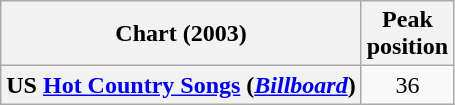<table class="wikitable sortable plainrowheaders" style="text-align:center">
<tr>
<th scope="col">Chart (2003)</th>
<th scope="col">Peak<br>position</th>
</tr>
<tr>
<th scope="row">US <a href='#'>Hot Country Songs</a> (<em><a href='#'>Billboard</a></em>)</th>
<td>36</td>
</tr>
</table>
